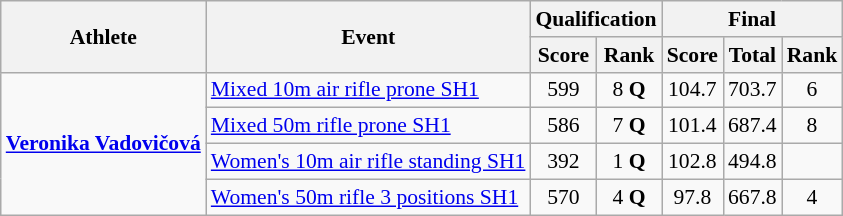<table class=wikitable style="font-size:90%">
<tr>
<th rowspan="2">Athlete</th>
<th rowspan="2">Event</th>
<th colspan="2">Qualification</th>
<th colspan="3">Final</th>
</tr>
<tr>
<th>Score</th>
<th>Rank</th>
<th>Score</th>
<th>Total</th>
<th>Rank</th>
</tr>
<tr>
<td rowspan="4"><strong><a href='#'>Veronika Vadovičová</a></strong></td>
<td><a href='#'>Mixed 10m air rifle prone SH1</a></td>
<td align=center>599</td>
<td align=center>8 <strong>Q</strong></td>
<td align=center>104.7</td>
<td align=center>703.7</td>
<td align=center>6</td>
</tr>
<tr>
<td><a href='#'>Mixed 50m rifle prone SH1</a></td>
<td align=center>586</td>
<td align=center>7 <strong>Q</strong></td>
<td align=center>101.4</td>
<td align=center>687.4</td>
<td align=center>8</td>
</tr>
<tr>
<td><a href='#'>Women's 10m air rifle standing SH1</a></td>
<td align=center>392</td>
<td align=center>1 <strong>Q</strong></td>
<td align=center>102.8</td>
<td align=center>494.8</td>
<td align=center></td>
</tr>
<tr>
<td><a href='#'>Women's 50m rifle 3 positions SH1</a></td>
<td align=center>570</td>
<td align=center>4 <strong>Q</strong></td>
<td align=center>97.8</td>
<td align=center>667.8</td>
<td align=center>4</td>
</tr>
</table>
